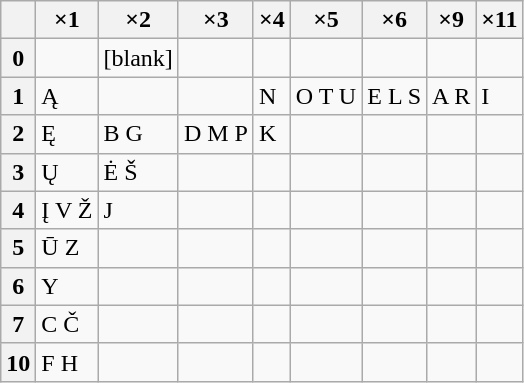<table class="wikitable floatright">
<tr>
<th></th>
<th>×1</th>
<th>×2</th>
<th>×3</th>
<th>×4</th>
<th>×5</th>
<th>×6</th>
<th>×9</th>
<th>×11</th>
</tr>
<tr>
<th>0</th>
<td></td>
<td>[blank]</td>
<td></td>
<td></td>
<td></td>
<td></td>
<td></td>
<td></td>
</tr>
<tr>
<th>1</th>
<td>Ą</td>
<td></td>
<td></td>
<td>N</td>
<td>O T U</td>
<td>E L S</td>
<td>A R</td>
<td>I</td>
</tr>
<tr>
<th>2</th>
<td>Ę</td>
<td>B G</td>
<td>D M P</td>
<td>K</td>
<td></td>
<td></td>
<td></td>
<td></td>
</tr>
<tr>
<th>3</th>
<td>Ų</td>
<td>Ė Š</td>
<td></td>
<td></td>
<td></td>
<td></td>
<td></td>
<td></td>
</tr>
<tr>
<th>4</th>
<td>Į V Ž</td>
<td>J</td>
<td></td>
<td></td>
<td></td>
<td></td>
<td></td>
<td></td>
</tr>
<tr>
<th>5</th>
<td>Ū Z</td>
<td></td>
<td></td>
<td></td>
<td></td>
<td></td>
<td></td>
<td></td>
</tr>
<tr>
<th>6</th>
<td>Y</td>
<td></td>
<td></td>
<td></td>
<td></td>
<td></td>
<td></td>
<td></td>
</tr>
<tr>
<th>7</th>
<td>C Č</td>
<td></td>
<td></td>
<td></td>
<td></td>
<td></td>
<td></td>
<td></td>
</tr>
<tr>
<th>10</th>
<td>F H</td>
<td></td>
<td></td>
<td></td>
<td></td>
<td></td>
<td></td>
<td></td>
</tr>
</table>
